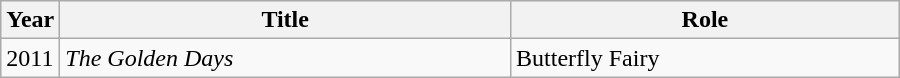<table class="wikitable" style="width:600px">
<tr>
<th width=10>Year</th>
<th>Title</th>
<th>Role</th>
</tr>
<tr>
<td>2011</td>
<td><em>The Golden Days</em></td>
<td>Butterfly Fairy</td>
</tr>
</table>
